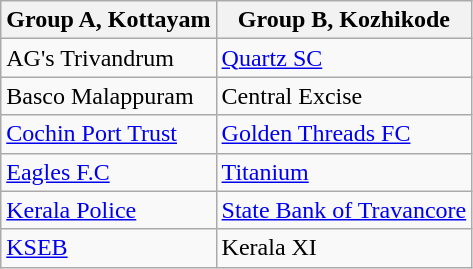<table class="wikitable" style="text-align:center;">
<tr>
<th>Group A, Kottayam</th>
<th>Group B, Kozhikode</th>
</tr>
<tr>
<td style="text-align:left;">AG's Trivandrum</td>
<td style="text-align:left;"><a href='#'>Quartz SC</a></td>
</tr>
<tr>
<td style="text-align:left;">Basco Malappuram</td>
<td style="text-align:left;">Central Excise</td>
</tr>
<tr>
<td style="text-align:left;"><a href='#'>Cochin Port Trust</a></td>
<td style="text-align:left;"><a href='#'>Golden Threads FC</a></td>
</tr>
<tr>
<td style="text-align:left;"><a href='#'>Eagles F.C</a></td>
<td style="text-align:left;"><a href='#'>Titanium</a></td>
</tr>
<tr>
<td style="text-align:left;"><a href='#'>Kerala Police</a></td>
<td style="text-align:left;"><a href='#'>State Bank of Travancore</a></td>
</tr>
<tr>
<td style="text-align:left;"><a href='#'>KSEB</a></td>
<td style="text-align:left;">Kerala XI</td>
</tr>
</table>
